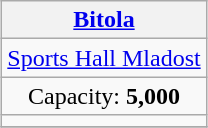<table class="wikitable" style="text-align:center; margin:1em auto;">
<tr>
<th><a href='#'>Bitola</a></th>
</tr>
<tr>
<td><a href='#'>Sports Hall Mladost</a></td>
</tr>
<tr>
<td>Capacity: <strong>5,000</strong></td>
</tr>
<tr>
<td></td>
</tr>
<tr>
</tr>
</table>
